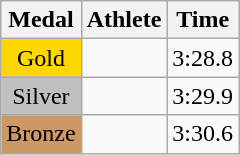<table class="wikitable">
<tr>
<th>Medal</th>
<th>Athlete</th>
<th>Time</th>
</tr>
<tr>
<td style="text-align:center;background-color:gold;">Gold</td>
<td></td>
<td>3:28.8</td>
</tr>
<tr>
<td style="text-align:center;background-color:silver;">Silver</td>
<td></td>
<td>3:29.9</td>
</tr>
<tr>
<td style="text-align:center;background-color:#CC9966;">Bronze</td>
<td></td>
<td>3:30.6</td>
</tr>
</table>
